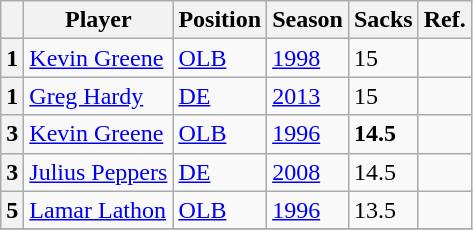<table class="plainrowheaders sortable wikitable">
<tr>
<th scope="col" data-sort-type="number" class="unsortable"></th>
<th scope="col">Player</th>
<th scope="col">Position</th>
<th scope="col">Season</th>
<th scope="col">Sacks</th>
<th scope="col" class="unsortable">Ref.</th>
</tr>
<tr>
<th scope=row>1</th>
<td><a href='#'>Kevin Greene</a></td>
<td><a href='#'>OLB</a></td>
<td><a href='#'>1998</a></td>
<td>15</td>
<td></td>
</tr>
<tr>
<th scope=row>1</th>
<td><a href='#'>Greg Hardy</a></td>
<td><a href='#'>DE</a></td>
<td><a href='#'>2013</a></td>
<td>15</td>
<td></td>
</tr>
<tr>
<th scope=row>3</th>
<td><a href='#'>Kevin Greene</a></td>
<td><a href='#'>OLB</a></td>
<td><a href='#'>1996</a></td>
<td><strong>14.5</strong></td>
<td></td>
</tr>
<tr>
<th scope=row>3</th>
<td><a href='#'>Julius Peppers</a></td>
<td><a href='#'>DE</a></td>
<td><a href='#'>2008</a></td>
<td>14.5</td>
<td></td>
</tr>
<tr>
<th scope=row>5</th>
<td><a href='#'>Lamar Lathon</a></td>
<td><a href='#'>OLB</a></td>
<td><a href='#'>1996</a></td>
<td>13.5</td>
<td></td>
</tr>
<tr>
</tr>
</table>
